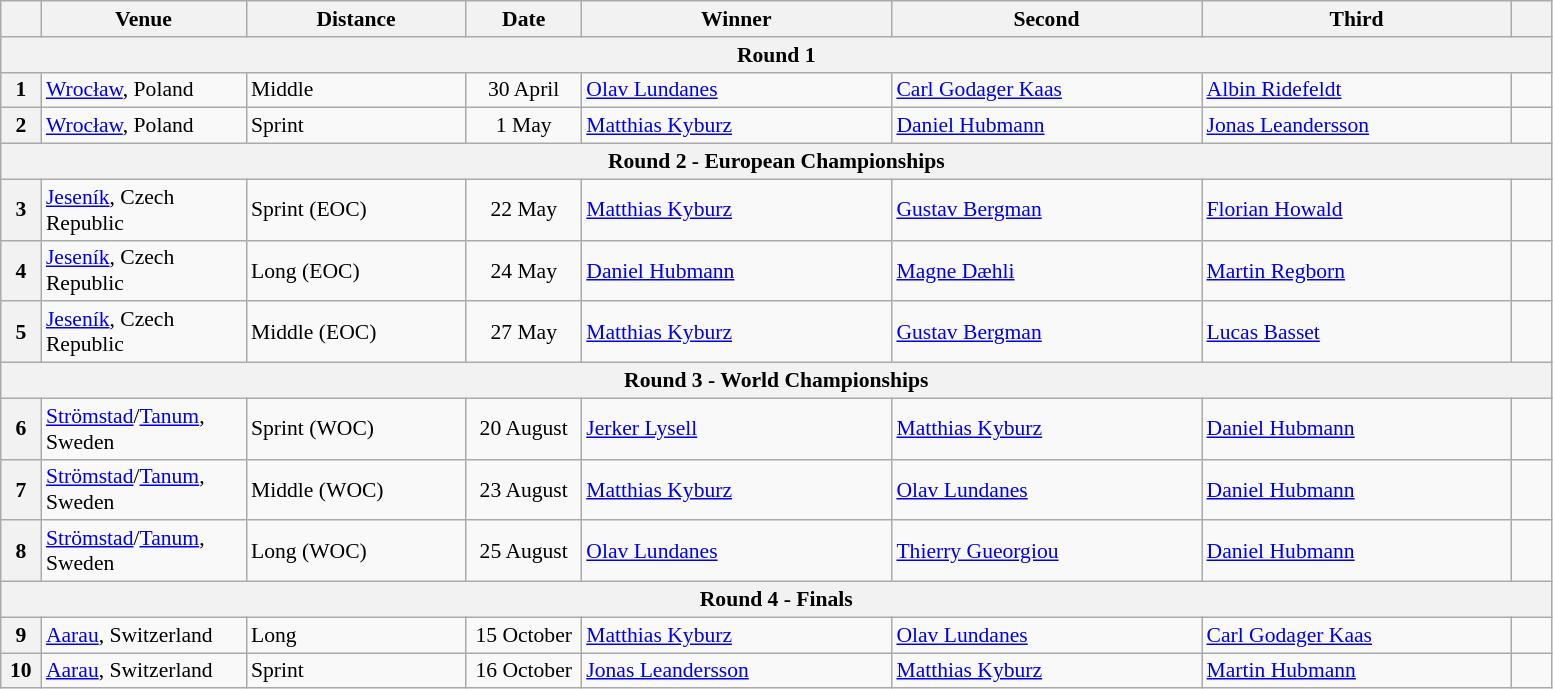<table class="wikitable" style="font-size: 90%">
<tr>
<th width="20"></th>
<th width="130">Venue</th>
<th width="140">Distance</th>
<th width="70">Date</th>
<th width="200">Winner</th>
<th width="200">Second</th>
<th width="200">Third</th>
<th width="20"></th>
</tr>
<tr>
<th colspan="8">Round 1</th>
</tr>
<tr>
<th>1</th>
<td> <a href='#'>Wrocław</a>, Poland</td>
<td>Middle</td>
<td align=center>30 April</td>
<td> <a href='#'>Olav Lundanes</a></td>
<td> <a href='#'>Carl Godager Kaas</a></td>
<td> <a href='#'>Albin Ridefeldt</a></td>
<td></td>
</tr>
<tr>
<th>2</th>
<td> <a href='#'>Wrocław</a>, Poland</td>
<td>Sprint</td>
<td align=center>1 May</td>
<td> <a href='#'>Matthias Kyburz</a></td>
<td> <a href='#'>Daniel Hubmann</a></td>
<td> <a href='#'>Jonas Leandersson</a></td>
<td></td>
</tr>
<tr>
<th colspan="8">Round 2 - European Championships</th>
</tr>
<tr>
<th>3</th>
<td> <a href='#'>Jeseník</a>, Czech Republic</td>
<td>Sprint (EOC)</td>
<td align=center>22 May</td>
<td> <a href='#'>Matthias Kyburz</a></td>
<td> <a href='#'>Gustav Bergman</a></td>
<td> <a href='#'>Florian Howald</a></td>
<td></td>
</tr>
<tr>
<th>4</th>
<td> <a href='#'>Jeseník</a>, Czech Republic</td>
<td>Long (EOC)</td>
<td align=center>24 May</td>
<td> <a href='#'>Daniel Hubmann</a></td>
<td> <a href='#'>Magne Dæhli</a></td>
<td> <a href='#'>Martin Regborn</a></td>
<td></td>
</tr>
<tr>
<th>5</th>
<td> <a href='#'>Jeseník</a>, Czech Republic</td>
<td>Middle (EOC)</td>
<td align=center>27 May</td>
<td> <a href='#'>Matthias Kyburz</a></td>
<td> <a href='#'>Gustav Bergman</a></td>
<td> <a href='#'>Lucas Basset</a></td>
<td></td>
</tr>
<tr>
<th colspan="8">Round 3 - World Championships</th>
</tr>
<tr>
<th>6</th>
<td> <a href='#'>Strömstad</a>/<a href='#'>Tanum</a>, Sweden</td>
<td>Sprint (WOC)</td>
<td align=center>20 August</td>
<td> <a href='#'>Jerker Lysell</a></td>
<td> <a href='#'>Matthias Kyburz</a></td>
<td> <a href='#'>Daniel Hubmann</a></td>
<td></td>
</tr>
<tr>
<th>7</th>
<td> <a href='#'>Strömstad</a>/<a href='#'>Tanum</a>, Sweden</td>
<td>Middle (WOC)</td>
<td align=center>23 August</td>
<td> <a href='#'>Matthias Kyburz</a></td>
<td> <a href='#'>Olav Lundanes</a></td>
<td> <a href='#'>Daniel Hubmann</a></td>
<td></td>
</tr>
<tr>
<th>8</th>
<td> <a href='#'>Strömstad</a>/<a href='#'>Tanum</a>, Sweden</td>
<td>Long (WOC)</td>
<td align=center>25 August</td>
<td> <a href='#'>Olav Lundanes</a></td>
<td> <a href='#'>Thierry Gueorgiou</a></td>
<td> <a href='#'>Daniel Hubmann</a></td>
<td></td>
</tr>
<tr>
<th colspan="8">Round 4 - Finals</th>
</tr>
<tr>
<th>9</th>
<td> <a href='#'>Aarau</a>, Switzerland</td>
<td>Long</td>
<td align=center>15 October</td>
<td> <a href='#'>Matthias Kyburz</a></td>
<td> <a href='#'>Olav Lundanes</a></td>
<td> <a href='#'>Carl Godager Kaas</a></td>
<td></td>
</tr>
<tr>
<th>10</th>
<td> <a href='#'>Aarau</a>, Switzerland</td>
<td>Sprint</td>
<td align=center>16 October</td>
<td> <a href='#'>Jonas Leandersson</a></td>
<td> <a href='#'>Matthias Kyburz</a></td>
<td> <a href='#'>Martin Hubmann</a></td>
<td></td>
</tr>
</table>
